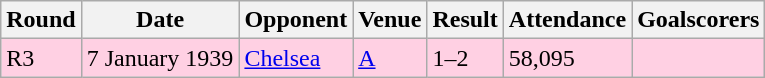<table class="wikitable">
<tr>
<th>Round</th>
<th>Date</th>
<th>Opponent</th>
<th>Venue</th>
<th>Result</th>
<th>Attendance</th>
<th>Goalscorers</th>
</tr>
<tr style="background:#ffd0e3;">
<td>R3</td>
<td>7 January 1939</td>
<td><a href='#'>Chelsea</a></td>
<td><a href='#'>A</a></td>
<td>1–2</td>
<td>58,095</td>
<td></td>
</tr>
</table>
